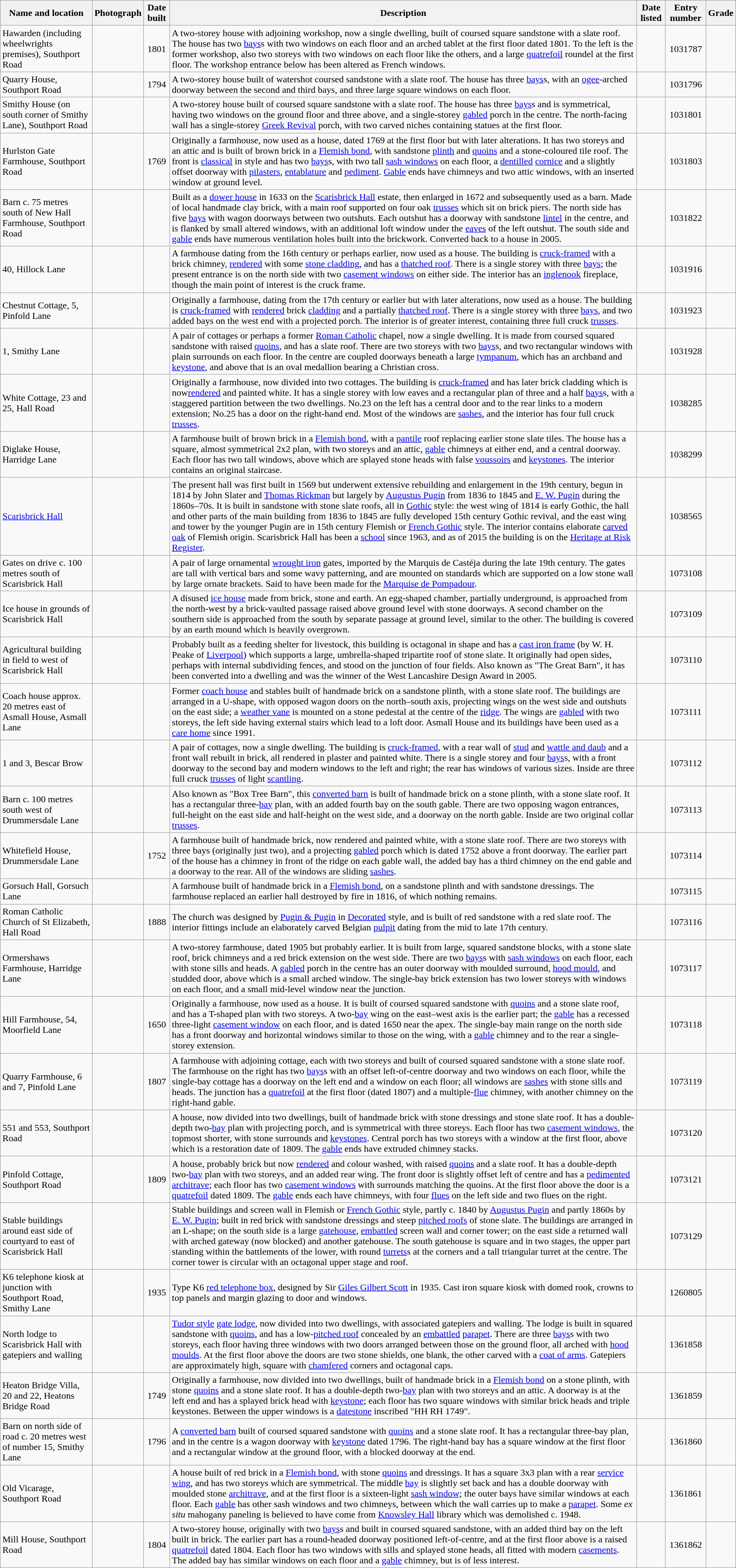<table class="wikitable sortable" style="width:100%;">
<tr>
<th>Name and location</th>
<th class="unsortable">Photograph</th>
<th>Date built</th>
<th sclass="unsortable">Description</th>
<th>Date listed</th>
<th>Entry number</th>
<th>Grade</th>
</tr>
<tr>
<td>Hawarden (including wheelwrights premises), Southport Road<br><small></small></td>
<td align="center"></td>
<td align="center">1801</td>
<td>A two-storey house with adjoining workshop, now a single dwelling, built of coursed square sandstone with a slate roof. The house has two <a href='#'>bays</a>s with two windows on each floor and an arched tablet at the first floor dated 1801. To the left is the former workshop, also two storeys with two windows on each floor like the others, and a large <a href='#'>quatrefoil</a> roundel at the first floor. The workshop entrance below has been altered as French windows.</td>
<td align="center"></td>
<td align="center">1031787</td>
<td align="center" ></td>
</tr>
<tr>
<td>Quarry House, Southport Road<br><small></small></td>
<td align="center"></td>
<td align="center">1794</td>
<td>A two-storey house built of watershot coursed sandstone with a slate roof. The house has three <a href='#'>bays</a>s, with an <a href='#'>ogee</a>-arched doorway between the second and third bays, and three large square windows on each floor.</td>
<td align="center"></td>
<td align="center">1031796</td>
<td align="center" ></td>
</tr>
<tr>
<td>Smithy House (on south corner of Smithy Lane), Southport Road<br><small></small></td>
<td align="center"></td>
<td align="center"></td>
<td>A two-storey house built of coursed square sandstone with a slate roof. The house has three <a href='#'>bays</a>s and is symmetrical, having two windows on the ground floor and three above, and a single-storey <a href='#'>gabled</a> porch in the centre. The north-facing wall has a single-storey <a href='#'>Greek Revival</a> porch, with two carved niches containing statues at the first floor.</td>
<td align="center"></td>
<td align="center">1031801</td>
<td align="center" ></td>
</tr>
<tr>
<td>Hurlston Gate Farmhouse, Southport Road<br><small></small></td>
<td align="center"></td>
<td align="center">1769</td>
<td>Originally a farmhouse, now used as a house, dated 1769 at the first floor but with later alterations. It has two storeys and an attic and is built of brown brick in a <a href='#'>Flemish bond</a>, with sandstone <a href='#'>plinth</a> and <a href='#'>quoins</a> and a stone-coloured tile roof. The front is <a href='#'>classical</a> in style and has two <a href='#'>bays</a>s, with two tall <a href='#'>sash windows</a> on each floor, a <a href='#'>dentilled</a> <a href='#'>cornice</a> and a slightly offset doorway with <a href='#'>pilasters</a>, <a href='#'>entablature</a> and <a href='#'>pediment</a>. <a href='#'>Gable</a> ends have chimneys and two attic windows, with an inserted window at ground level.</td>
<td align="center"></td>
<td align="center">1031803</td>
<td align="center" ></td>
</tr>
<tr>
<td>Barn c. 75 metres south of New Hall Farmhouse, Southport Road<br><small></small></td>
<td align="center"></td>
<td align="center"></td>
<td>Built as a <a href='#'>dower house</a> in 1633 on the <a href='#'>Scarisbrick Hall</a> estate, then enlarged in 1672 and subsequently used as a barn. Made of local handmade clay brick, with a main roof supported on four oak <a href='#'>trusses</a> which sit on brick piers. The north side has five <a href='#'>bays</a> with wagon doorways between two outshuts. Each outshut has a doorway with sandstone <a href='#'>lintel</a> in the centre, and is flanked by small altered windows, with an additional loft window under the <a href='#'>eaves</a> of the left outshut. The south side and <a href='#'>gable</a> ends have numerous ventilation holes built into the brickwork. Converted back to a house in 2005.</td>
<td align="center"></td>
<td align="center">1031822</td>
<td align="center" ></td>
</tr>
<tr>
<td>40, Hillock Lane<br><small></small></td>
<td align="center"></td>
<td align="center"></td>
<td>A farmhouse dating from the 16th century or perhaps earlier, now used as a house. The building is <a href='#'>cruck-framed</a> with a brick chimney, <a href='#'>rendered</a> with some <a href='#'>stone cladding</a>, and has a <a href='#'>thatched roof</a>. There is a single storey with three <a href='#'>bays</a>; the present entrance is on the north side with two <a href='#'>casement windows</a> on either side. The interior has an <a href='#'>inglenook</a> fireplace, though the main point of interest is the cruck frame.</td>
<td align="center"></td>
<td align="center">1031916</td>
<td align="center" ></td>
</tr>
<tr>
<td>Chestnut Cottage, 5, Pinfold Lane<br><small></small></td>
<td align="center"></td>
<td align="center"></td>
<td>Originally a farmhouse, dating from the 17th century or earlier but with later alterations, now used as a house. The building is <a href='#'>cruck-framed</a> with <a href='#'>rendered</a> brick <a href='#'>cladding</a> and a partially <a href='#'>thatched roof</a>. There is a single storey with three <a href='#'>bays</a>, and two added bays on the west end with a projected porch. The interior is of greater interest, containing three full cruck <a href='#'>trusses</a>.</td>
<td align="center"></td>
<td align="center">1031923</td>
<td align="center" ></td>
</tr>
<tr>
<td>1, Smithy Lane<br><small></small></td>
<td align="center"></td>
<td align="center"></td>
<td>A pair of cottages or perhaps a former <a href='#'>Roman Catholic</a> chapel, now a single dwelling. It is made from coursed squared sandstone with raised <a href='#'>quoins</a>, and has a slate roof. There are two storeys with two <a href='#'>bays</a>s, and two rectangular windows with plain surrounds on each floor. In the centre are coupled doorways beneath a large <a href='#'>tympanum</a>, which has an archband and <a href='#'>keystone</a>, and above that is an oval medallion bearing a Christian cross.</td>
<td align="center"></td>
<td align="center">1031928</td>
<td align="center" ></td>
</tr>
<tr>
<td>White Cottage, 23 and 25, Hall Road<br><small></small></td>
<td align="center"></td>
<td align="center"></td>
<td>Originally a farmhouse, now divided into two cottages. The building is <a href='#'>cruck-framed</a> and has later brick cladding which is now<a href='#'>rendered</a> and painted white. It has a single storey with low eaves and a rectangular plan of three and a half <a href='#'>bays</a>s, with a staggered partition between the two dwellings. No.23 on the left has a central door and to the rear links to a modern extension; No.25 has a door on the right-hand end. Most of the windows are <a href='#'>sashes</a>, and the interior has four full cruck <a href='#'>trusses</a>.</td>
<td align="center"></td>
<td align="center">1038285</td>
<td align="center" ></td>
</tr>
<tr>
<td>Diglake House, Harridge Lane<br><small></small></td>
<td align="center"></td>
<td align="center"></td>
<td>A farmhouse built of brown brick in a <a href='#'>Flemish bond</a>, with a <a href='#'>pantile</a> roof replacing earlier stone slate tiles. The house has a square, almost symmetrical 2x2 plan, with two storeys and an attic, <a href='#'>gable</a> chimneys at either end, and a central doorway. Each floor has two tall windows, above which are splayed stone heads with false <a href='#'>voussoirs</a> and <a href='#'>keystones</a>. The interior contains an original staircase.</td>
<td align="center"></td>
<td align="center">1038299</td>
<td align="center" ></td>
</tr>
<tr>
<td><a href='#'>Scarisbrick Hall</a><br><small></small></td>
<td align="center"></td>
<td align="center"></td>
<td>The present hall was first built in 1569 but underwent extensive rebuilding and enlargement in the 19th century, begun in 1814 by John Slater and <a href='#'>Thomas Rickman</a> but largely by <a href='#'>Augustus Pugin</a> from 1836 to 1845 and <a href='#'>E. W. Pugin</a> during the 1860s–70s. It is built in sandstone with stone slate roofs, all in <a href='#'>Gothic</a> style: the west wing of 1814 is early Gothic, the hall and other parts of the main building from 1836 to 1845 are fully developed 15th century Gothic revival, and the east wing and tower by the younger Pugin are in 15th century Flemish or <a href='#'>French Gothic</a> style. The interior contains elaborate <a href='#'>carved oak</a> of Flemish origin. Scarisbrick Hall has been a <a href='#'>school</a> since 1963, and as of 2015 the building is on the <a href='#'>Heritage at Risk Register</a>.</td>
<td align="center"></td>
<td align="center">1038565</td>
<td align="center" ></td>
</tr>
<tr>
<td>Gates on drive c. 100 metres south of Scarisbrick Hall<br><small></small></td>
<td align="center"></td>
<td align="center"></td>
<td>A pair of large ornamental <a href='#'>wrought iron</a> gates, imported by the Marquis de Castéja during the late 19th century. The gates are tall with vertical bars and some wavy patterning, and are mounted on standards which are supported on a low stone wall by large ornate brackets. Said to have been made for the <a href='#'>Marquise de Pompadour</a>.</td>
<td align="center"></td>
<td align="center">1073108</td>
<td align="center" ></td>
</tr>
<tr>
<td>Ice house in grounds of Scarisbrick Hall<br><small></small></td>
<td align="center"></td>
<td align="center"></td>
<td>A disused <a href='#'>ice house</a> made from brick, stone and earth. An egg-shaped chamber, partially underground, is approached from the north-west by a brick-vaulted passage raised above ground level with stone doorways. A second chamber on the southern side is approached from the south by separate passage at ground level, similar to the other. The building is covered by an earth mound which is heavily overgrown.</td>
<td align="center"></td>
<td align="center">1073109</td>
<td align="center" ></td>
</tr>
<tr>
<td>Agricultural building in field to west of Scarisbrick Hall<br><small></small></td>
<td align="center"></td>
<td align="center"></td>
<td>Probably built as a feeding shelter for livestock, this building is octagonal in shape and has a <a href='#'>cast iron frame</a> (by W. H. Peake of <a href='#'>Liverpool</a>) which supports a large, umbrella-shaped tripartite roof of stone slate. It originally had open sides, perhaps with internal subdividing fences, and stood on the junction of four fields. Also known as "The Great Barn", it has been converted into a dwelling and was the winner of the West Lancashire Design Award in 2005.</td>
<td align="center"></td>
<td align="center">1073110</td>
<td align="center" ></td>
</tr>
<tr>
<td>Coach house approx. 20 metres east of Asmall House, Asmall Lane<br><small></small></td>
<td align="center"></td>
<td align="center"></td>
<td>Former <a href='#'>coach house</a> and stables built of handmade brick on a sandstone plinth, with a stone slate roof. The buildings are arranged in a U-shape, with opposed wagon doors on the north–south axis, projecting wings on the west side and outshuts on the east side; a <a href='#'>weather vane</a> is mounted on a stone pedestal at the centre of the <a href='#'>ridge</a>. The wings are <a href='#'>gabled</a> with two storeys, the left side having external stairs which lead to a loft door. Asmall House and its buildings have been used as a <a href='#'>care home</a> since 1991.</td>
<td align="center"></td>
<td align="center">1073111</td>
<td align="center" ></td>
</tr>
<tr>
<td>1 and 3, Bescar Brow<br><small></small></td>
<td align="center"></td>
<td align="center"></td>
<td>A pair of cottages, now a single dwelling. The building is <a href='#'>cruck-framed</a>, with a rear wall of <a href='#'>stud</a> and <a href='#'>wattle and daub</a> and a front wall rebuilt in brick, all rendered in plaster and painted white. There is a single storey and four <a href='#'>bays</a>s, with a front doorway to the second bay and modern windows to the left and right; the rear has windows of various sizes. Inside are three full cruck <a href='#'>trusses</a> of light <a href='#'>scantling</a>.</td>
<td align="center"></td>
<td align="center">1073112</td>
<td align="center" ></td>
</tr>
<tr>
<td>Barn c. 100 metres south west of Drummersdale Lane<br><small></small></td>
<td align="center"></td>
<td align="center"></td>
<td>Also known as "Box Tree Barn", this <a href='#'>converted barn</a> is built of handmade brick on a stone plinth, with a stone slate roof. It has a rectangular three-<a href='#'>bay</a> plan, with an added fourth bay on the south gable. There are two opposing wagon entrances, full-height on the east side and half-height on the west side, and a doorway on the north gable. Inside are two original collar <a href='#'>trusses</a>.</td>
<td align="center"></td>
<td align="center">1073113</td>
<td align="center" ></td>
</tr>
<tr>
<td>Whitefield House, Drummersdale Lane<br><small></small></td>
<td align="center"></td>
<td align="center">1752</td>
<td>A farmhouse built of handmade brick, now rendered and painted white, with a stone slate roof. There are two storeys with three bays (originally just two), and a projecting <a href='#'>gabled</a> porch which is dated 1752 above a front doorway. The earlier part of the house has a chimney in front of the ridge on each gable wall, the added bay has a third chimney on the end gable and a doorway to the rear. All of the windows are sliding <a href='#'>sashes</a>.</td>
<td align="center"></td>
<td align="center">1073114</td>
<td align="center" ></td>
</tr>
<tr>
<td>Gorsuch Hall, Gorsuch Lane<br><small></small></td>
<td align="center"></td>
<td align="center"></td>
<td>A farmhouse built of handmade brick in a <a href='#'>Flemish bond</a>, on a sandstone plinth and with sandstone dressings. The farmhouse replaced an earlier hall destroyed by fire in 1816, of which nothing remains.</td>
<td align="center"></td>
<td align="center">1073115</td>
<td align="center" ></td>
</tr>
<tr>
<td>Roman Catholic Church of St Elizabeth, Hall Road<br><small></small></td>
<td align="center"></td>
<td align="center">1888</td>
<td>The church was designed by <a href='#'>Pugin & Pugin</a> in <a href='#'>Decorated</a> style, and is built of red sandstone with a red slate roof. The interior fittings include an elaborately carved Belgian <a href='#'>pulpit</a> dating from the mid to late 17th century.</td>
<td align="center"></td>
<td align="center">1073116</td>
<td align="center" ></td>
</tr>
<tr>
<td>Ormershaws Farmhouse, Harridge Lane<br><small></small></td>
<td align="center"></td>
<td align="center"></td>
<td>A two-storey farmhouse, dated 1905 but probably earlier. It is built from large, squared sandstone blocks, with a stone slate roof, brick chimneys and a red brick extension on the west side. There are two <a href='#'>bays</a>s with <a href='#'>sash windows</a> on each floor, each with stone sills and heads. A <a href='#'>gabled</a> porch in the centre has an outer doorway with moulded surround, <a href='#'>hood mould</a>, and studded door, above which is a small arched window. The single-bay brick extension has two lower storeys with windows on each floor, and a small mid-level window near the junction.</td>
<td align="center"></td>
<td align="center">1073117</td>
<td align="center" ></td>
</tr>
<tr>
<td>Hill Farmhouse, 54, Moorfield Lane<br><small></small></td>
<td align="center"></td>
<td align="center">1650</td>
<td>Originally a farmhouse, now used as a house. It is built of coursed squared sandstone with <a href='#'>quoins</a> and a stone slate roof, and has a T-shaped plan with two storeys. A two-<a href='#'>bay</a> wing on the east–west axis is the earlier part; the <a href='#'>gable</a> has a recessed three-light <a href='#'>casement window</a> on each floor, and is dated 1650 near the apex. The single-bay main range on the north side has a front doorway and horizontal windows similar to those on the wing, with a <a href='#'>gable</a> chimney and to the rear a single-storey extension.</td>
<td align="center"></td>
<td align="center">1073118</td>
<td align="center" ></td>
</tr>
<tr>
<td>Quarry Farmhouse, 6 and 7, Pinfold Lane<br><small></small></td>
<td align="center"></td>
<td align="center">1807</td>
<td>A farmhouse with adjoining cottage, each with two storeys and built of coursed squared sandstone with a stone slate roof. The farmhouse on the right has two <a href='#'>bays</a>s with an offset left-of-centre doorway and two windows on each floor, while the single-bay cottage has a doorway on the left end and a window on each floor; all windows are <a href='#'>sashes</a> with stone sills and heads. The junction has a <a href='#'>quatrefoil</a> at the first floor (dated 1807) and a multiple-<a href='#'>flue</a> chimney, with another chimney on the right-hand gable.</td>
<td align="center"></td>
<td align="center">1073119</td>
<td align="center" ></td>
</tr>
<tr>
<td>551 and 553, Southport Road<br><small></small></td>
<td align="center"></td>
<td align="center"></td>
<td>A house, now divided into two dwellings, built of handmade brick with stone dressings and stone slate roof. It has a double-depth two-<a href='#'>bay</a> plan with projecting porch, and is symmetrical with three storeys. Each floor has two <a href='#'>casement windows</a>, the topmost shorter, with stone surrounds and <a href='#'>keystones</a>. Central porch has two storeys with a window at the first floor, above which is a restoration date of 1809. The <a href='#'>gable</a> ends have extruded chimney stacks.</td>
<td align="center"></td>
<td align="center">1073120</td>
<td align="center" ></td>
</tr>
<tr>
<td>Pinfold Cottage, Southport Road<br><small></small></td>
<td align="center"></td>
<td align="center">1809</td>
<td>A house, probably brick but now <a href='#'>rendered</a> and colour washed, with raised <a href='#'>quoins</a> and a slate roof. It has a double-depth two-<a href='#'>bay</a> plan with two storeys, and an added rear wing. The front door is slightly offset left of centre and has a <a href='#'>pedimented</a> <a href='#'>architrave</a>; each floor has two <a href='#'>casement windows</a> with surrounds matching the quoins. At the first floor above the door is a <a href='#'>quatrefoil</a> dated 1809. The <a href='#'>gable</a> ends each have chimneys, with four <a href='#'>flues</a> on the left side and two flues on the right.</td>
<td align="center"></td>
<td align="center">1073121</td>
<td align="center" ></td>
</tr>
<tr>
<td>Stable buildings around east side of courtyard to east of Scarisbrick Hall<br><small></small></td>
<td align="center"></td>
<td align="center"></td>
<td>Stable buildings and screen wall in Flemish or <a href='#'>French Gothic</a> style, partly c. 1840 by <a href='#'>Augustus Pugin</a> and partly 1860s by <a href='#'>E. W. Pugin</a>; built in red brick with sandstone dressings and steep <a href='#'>pitched roofs</a> of stone slate. The buildings are arranged in an L-shape; on the south side is a large <a href='#'>gatehouse</a>, <a href='#'>embattled</a> screen wall and corner tower; on the east side a returned wall with arched gateway (now blocked) and another gatehouse. The south gatehouse is square and in two stages, the upper part standing within the battlements of the lower, with round <a href='#'>turrets</a>s at the corners and a tall triangular turret at the centre. The corner tower is circular with an octagonal upper stage and roof.</td>
<td align="center"></td>
<td align="center">1073129</td>
<td align="center" ></td>
</tr>
<tr>
<td>K6 telephone kiosk at junction with Southport Road, Smithy Lane<br><small></small></td>
<td align="center"></td>
<td align="center">1935</td>
<td>Type K6 <a href='#'>red telephone box</a>, designed by Sir <a href='#'>Giles Gilbert Scott</a> in 1935. Cast iron square kiosk with domed rook, crowns to top panels and margin glazing to door and windows.</td>
<td align="center"></td>
<td align="center">1260805</td>
<td align="center" ></td>
</tr>
<tr>
<td>North lodge to Scarisbrick Hall with gatepiers and walling<br><small></small></td>
<td align="center"></td>
<td align="center"></td>
<td><a href='#'>Tudor style</a> <a href='#'>gate lodge</a>, now divided into two dwellings, with associated gatepiers and walling. The lodge is built in squared sandstone with <a href='#'>quoins</a>, and has a low-<a href='#'>pitched roof</a> concealed by an <a href='#'>embattled</a> <a href='#'>parapet</a>. There are three <a href='#'>bays</a>s with two storeys, each floor having three windows with two doors arranged between those on the ground floor, all arched with <a href='#'>hood moulds</a>. At the first floor above the doors are two stone shields, one blank, the other carved with a <a href='#'>coat of arms</a>. Gatepiers are approximately  high, square with <a href='#'>chamfered</a> corners and octagonal caps.</td>
<td align="center"></td>
<td align="center">1361858</td>
<td align="center" ></td>
</tr>
<tr>
<td>Heaton Bridge Villa, 20 and 22, Heatons Bridge Road<br><small></small></td>
<td align="center"></td>
<td align="center">1749</td>
<td>Originally a farmhouse, now divided into two dwellings, built of handmade brick in a <a href='#'>Flemish bond</a> on a stone plinth, with stone <a href='#'>quoins</a> and a stone slate roof. It has a double-depth two-<a href='#'>bay</a> plan with two storeys and an attic. A doorway is at the left end and has a splayed brick head with <a href='#'>keystone</a>; each floor has two square windows with similar brick heads and triple keystones. Between the upper windows is a <a href='#'>datestone</a> inscribed "HH RH 1749".</td>
<td align="center"></td>
<td align="center">1361859</td>
<td align="center" ></td>
</tr>
<tr>
<td>Barn on north side of road c. 20 metres west of number 15, Smithy Lane<br><small></small></td>
<td align="center"></td>
<td align="center">1796</td>
<td>A <a href='#'>converted barn</a> built of coursed squared sandstone with <a href='#'>quoins</a> and a stone slate roof. It has a rectangular three-bay plan, and in the centre is a wagon doorway with <a href='#'>keystone</a> dated 1796. The right-hand bay has a square window at the first floor and a rectangular window at the ground floor, with a blocked doorway at the end.</td>
<td align="center"></td>
<td align="center">1361860</td>
<td align="center" ></td>
</tr>
<tr>
<td>Old Vicarage, Southport Road<br><small></small></td>
<td align="center"></td>
<td align="center"></td>
<td>A house built of red brick in a <a href='#'>Flemish bond</a>, with stone <a href='#'>quoins</a> and dressings. It has a square 3x3 plan with a rear <a href='#'>service wing</a>, and has two storeys which are symmetrical. The middle <a href='#'>bay</a> is slightly set back and has a double doorway with moulded stone <a href='#'>architrave</a>, and at the first floor is a sixteen-light <a href='#'>sash window</a>; the outer bays have similar windows at each floor. Each <a href='#'>gable</a> has other sash windows and two chimneys, between which the wall carries up to make a <a href='#'>parapet</a>. Some <em>ex situ</em> mahogany paneling is believed to have come from <a href='#'>Knowsley Hall</a> library which was demolished c. 1948.</td>
<td align="center"></td>
<td align="center">1361861</td>
<td align="center" ></td>
</tr>
<tr>
<td>Mill House, Southport Road<br><small></small></td>
<td align="center"></td>
<td align="center">1804</td>
<td>A two-storey house, originally with two <a href='#'>bays</a>s and built in coursed squared sandstone, with an added third bay on the left built in brick. The earlier part has a round-headed doorway positioned left-of-centre, and at the first floor above is a raised <a href='#'>quatrefoil</a> dated 1804. Each floor has two windows with sills and splayed stone heads, all fitted with modern <a href='#'>casements</a>. The added bay has similar windows on each floor and a <a href='#'>gable</a> chimney, but is of less interest.</td>
<td align="center"></td>
<td align="center">1361862</td>
<td align="center" ></td>
</tr>
</table>
